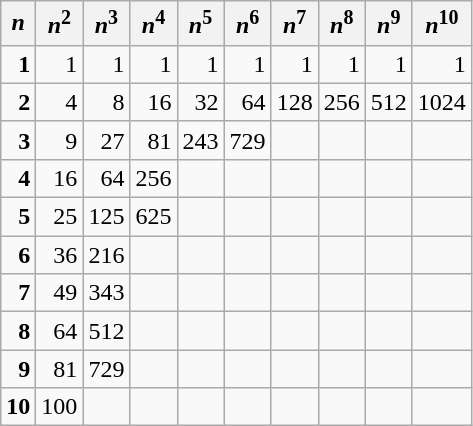<table class="wikitable" style="text-align:right">
<tr>
<th><em>n</em></th>
<th><em>n</em><sup>2</sup></th>
<th><em>n</em><sup>3</sup></th>
<th><em>n</em><sup>4</sup></th>
<th><em>n</em><sup>5</sup></th>
<th><em>n</em><sup>6</sup></th>
<th><em>n</em><sup>7</sup></th>
<th><em>n</em><sup>8</sup></th>
<th><em>n</em><sup>9</sup></th>
<th><em>n</em><sup>10</sup></th>
</tr>
<tr>
<td><strong>1</strong></td>
<td>1</td>
<td>1</td>
<td>1</td>
<td>1</td>
<td>1</td>
<td>1</td>
<td>1</td>
<td>1</td>
<td>1</td>
</tr>
<tr>
<td><strong>2</strong></td>
<td>4</td>
<td>8</td>
<td>16</td>
<td>32</td>
<td>64</td>
<td>128</td>
<td>256</td>
<td>512</td>
<td>1024</td>
</tr>
<tr>
<td><strong>3</strong></td>
<td>9</td>
<td>27</td>
<td>81</td>
<td>243</td>
<td>729</td>
<td></td>
<td></td>
<td></td>
<td></td>
</tr>
<tr>
<td><strong>4</strong></td>
<td>16</td>
<td>64</td>
<td>256</td>
<td></td>
<td></td>
<td></td>
<td></td>
<td></td>
<td></td>
</tr>
<tr>
<td><strong>5</strong></td>
<td>25</td>
<td>125</td>
<td>625</td>
<td></td>
<td></td>
<td></td>
<td></td>
<td></td>
<td></td>
</tr>
<tr>
<td><strong>6</strong></td>
<td>36</td>
<td>216</td>
<td></td>
<td></td>
<td></td>
<td></td>
<td></td>
<td></td>
<td></td>
</tr>
<tr>
<td><strong>7</strong></td>
<td>49</td>
<td>343</td>
<td></td>
<td></td>
<td></td>
<td></td>
<td></td>
<td></td>
<td></td>
</tr>
<tr>
<td><strong>8</strong></td>
<td>64</td>
<td>512</td>
<td></td>
<td></td>
<td></td>
<td></td>
<td></td>
<td></td>
<td></td>
</tr>
<tr>
<td><strong>9</strong></td>
<td>81</td>
<td>729</td>
<td></td>
<td></td>
<td></td>
<td></td>
<td></td>
<td></td>
<td></td>
</tr>
<tr>
<td><strong>10</strong></td>
<td>100</td>
<td></td>
<td></td>
<td></td>
<td></td>
<td></td>
<td></td>
<td></td>
<td></td>
</tr>
</table>
